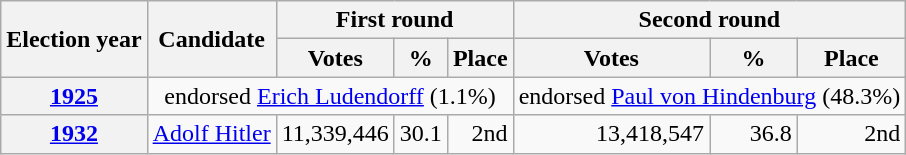<table class=wikitable style="text-align: right;">
<tr>
<th rowspan=2>Election year</th>
<th rowspan=2>Candidate</th>
<th colspan=3>First round</th>
<th colspan=3>Second round</th>
</tr>
<tr>
<th>Votes</th>
<th>%</th>
<th>Place</th>
<th>Votes</th>
<th>%</th>
<th>Place</th>
</tr>
<tr>
<th><a href='#'>1925</a></th>
<td colspan=4 align=center>endorsed <a href='#'>Erich Ludendorff</a> (1.1%)</td>
<td colspan=3 align=center>endorsed <a href='#'>Paul von Hindenburg</a> (48.3%)</td>
</tr>
<tr>
<th><a href='#'>1932</a></th>
<td><a href='#'>Adolf Hitler</a></td>
<td>11,339,446</td>
<td>30.1</td>
<td>2nd</td>
<td>13,418,547</td>
<td>36.8</td>
<td>2nd</td>
</tr>
</table>
